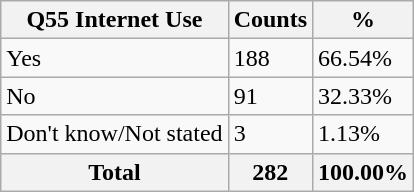<table class="wikitable sortable">
<tr>
<th>Q55 Internet Use</th>
<th>Counts</th>
<th>%</th>
</tr>
<tr>
<td>Yes</td>
<td>188</td>
<td>66.54%</td>
</tr>
<tr>
<td>No</td>
<td>91</td>
<td>32.33%</td>
</tr>
<tr>
<td>Don't know/Not stated</td>
<td>3</td>
<td>1.13%</td>
</tr>
<tr>
<th>Total</th>
<th>282</th>
<th>100.00%</th>
</tr>
</table>
